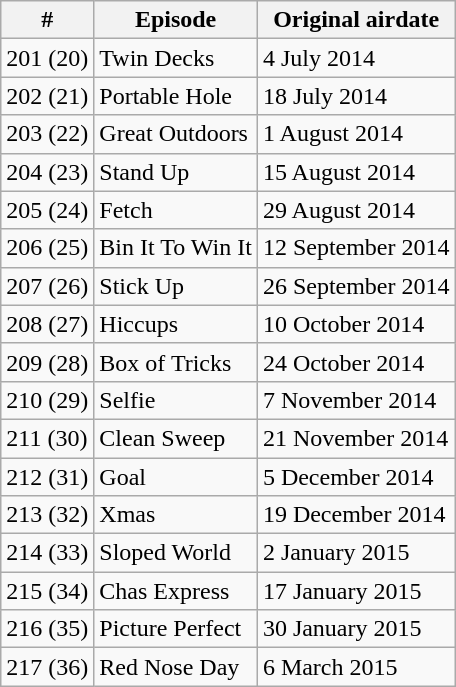<table class="wikitable">
<tr>
<th>#</th>
<th>Episode</th>
<th>Original airdate</th>
</tr>
<tr>
<td>201 (20)</td>
<td>Twin Decks</td>
<td>4 July 2014</td>
</tr>
<tr>
<td>202 (21)</td>
<td>Portable Hole</td>
<td>18 July 2014</td>
</tr>
<tr>
<td>203 (22)</td>
<td>Great Outdoors</td>
<td>1 August 2014</td>
</tr>
<tr>
<td>204 (23)</td>
<td>Stand Up</td>
<td>15 August 2014</td>
</tr>
<tr>
<td>205 (24)</td>
<td>Fetch</td>
<td>29 August 2014</td>
</tr>
<tr>
<td>206 (25)</td>
<td>Bin It To Win It</td>
<td>12 September 2014</td>
</tr>
<tr>
<td>207 (26)</td>
<td>Stick Up</td>
<td>26 September 2014</td>
</tr>
<tr>
<td>208 (27)</td>
<td>Hiccups</td>
<td>10 October 2014</td>
</tr>
<tr>
<td>209 (28)</td>
<td>Box of Tricks</td>
<td>24 October 2014</td>
</tr>
<tr>
<td>210 (29)</td>
<td>Selfie</td>
<td>7 November 2014</td>
</tr>
<tr>
<td>211 (30)</td>
<td>Clean Sweep</td>
<td>21 November 2014</td>
</tr>
<tr>
<td>212 (31)</td>
<td>Goal</td>
<td>5 December 2014</td>
</tr>
<tr>
<td>213 (32)</td>
<td>Xmas</td>
<td>19 December 2014</td>
</tr>
<tr>
<td>214 (33)</td>
<td>Sloped World</td>
<td>2 January 2015</td>
</tr>
<tr>
<td>215 (34)</td>
<td>Chas Express</td>
<td>17 January 2015</td>
</tr>
<tr>
<td>216 (35)</td>
<td>Picture Perfect</td>
<td>30 January 2015</td>
</tr>
<tr>
<td>217 (36)</td>
<td>Red Nose Day</td>
<td>6 March 2015</td>
</tr>
</table>
